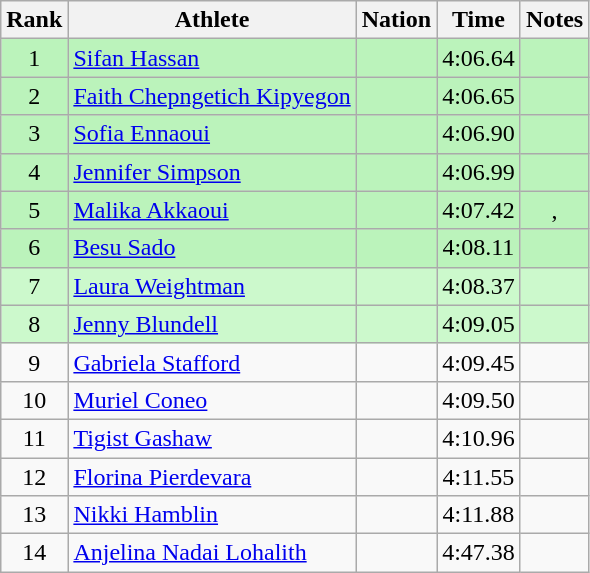<table class="wikitable sortable" style="text-align:center">
<tr>
<th>Rank</th>
<th>Athlete</th>
<th>Nation</th>
<th>Time</th>
<th>Notes</th>
</tr>
<tr bgcolor=bbf3bb>
<td>1</td>
<td align=left><a href='#'>Sifan Hassan</a></td>
<td align=left></td>
<td>4:06.64</td>
<td></td>
</tr>
<tr bgcolor=bbf3bb>
<td>2</td>
<td align=left><a href='#'>Faith Chepngetich Kipyegon</a></td>
<td align=left></td>
<td>4:06.65</td>
<td></td>
</tr>
<tr bgcolor=bbf3bb>
<td>3</td>
<td align=left><a href='#'>Sofia Ennaoui</a></td>
<td align=left></td>
<td>4:06.90</td>
<td></td>
</tr>
<tr bgcolor=bbf3bb>
<td>4</td>
<td align=left><a href='#'>Jennifer Simpson</a></td>
<td align=left></td>
<td>4:06.99</td>
<td></td>
</tr>
<tr bgcolor=bbf3bb>
<td>5</td>
<td align=left><a href='#'>Malika Akkaoui</a></td>
<td align=left></td>
<td>4:07.42</td>
<td>, </td>
</tr>
<tr bgcolor=bbf3bb>
<td>6</td>
<td align=left><a href='#'>Besu Sado</a></td>
<td align=left></td>
<td>4:08.11</td>
<td></td>
</tr>
<tr bgcolor=ccf9cc>
<td>7</td>
<td align=left><a href='#'>Laura Weightman</a></td>
<td align=left></td>
<td>4:08.37</td>
<td></td>
</tr>
<tr bgcolor=ccf9cc>
<td>8</td>
<td align=left><a href='#'>Jenny Blundell</a></td>
<td align=left></td>
<td>4:09.05</td>
<td></td>
</tr>
<tr>
<td>9</td>
<td align=left><a href='#'>Gabriela Stafford</a></td>
<td align=left></td>
<td>4:09.45</td>
<td></td>
</tr>
<tr>
<td>10</td>
<td align=left><a href='#'>Muriel Coneo</a></td>
<td align=left></td>
<td>4:09.50</td>
<td></td>
</tr>
<tr>
<td>11</td>
<td align=left><a href='#'>Tigist Gashaw</a></td>
<td align=left></td>
<td>4:10.96</td>
<td></td>
</tr>
<tr>
<td>12</td>
<td align=left><a href='#'>Florina Pierdevara</a></td>
<td align=left></td>
<td>4:11.55</td>
<td></td>
</tr>
<tr>
<td>13</td>
<td align=left><a href='#'>Nikki Hamblin</a></td>
<td align=left></td>
<td>4:11.88</td>
<td></td>
</tr>
<tr>
<td>14</td>
<td align=left><a href='#'>Anjelina Nadai Lohalith</a></td>
<td align=left></td>
<td>4:47.38</td>
<td></td>
</tr>
</table>
